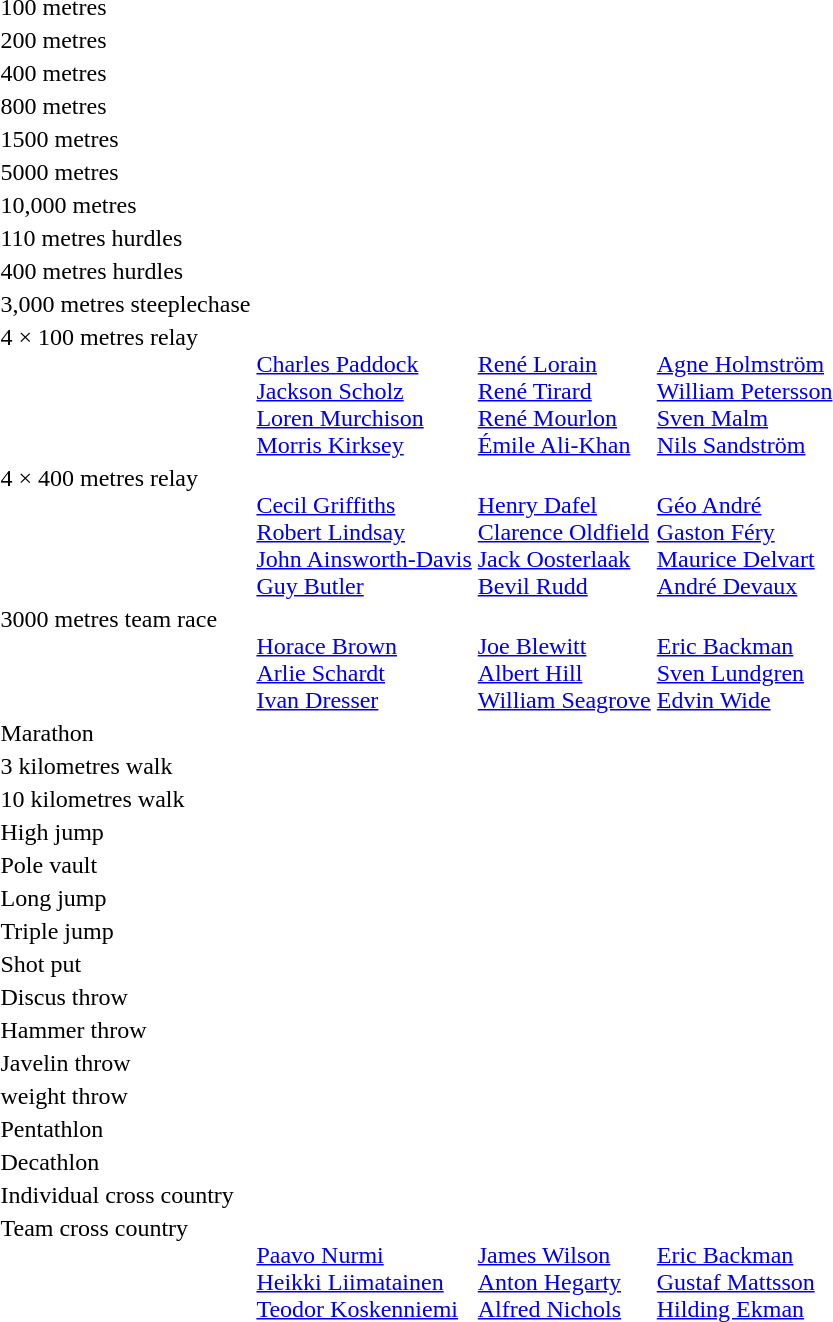<table>
<tr>
<td>100 metres<br></td>
<td></td>
<td></td>
<td></td>
</tr>
<tr>
<td>200 metres<br></td>
<td></td>
<td></td>
<td></td>
</tr>
<tr>
<td>400 metres<br></td>
<td></td>
<td></td>
<td></td>
</tr>
<tr>
<td>800 metres<br></td>
<td></td>
<td></td>
<td></td>
</tr>
<tr>
<td>1500 metres<br></td>
<td></td>
<td></td>
<td></td>
</tr>
<tr>
<td>5000 metres<br></td>
<td></td>
<td></td>
<td></td>
</tr>
<tr>
<td>10,000 metres<br></td>
<td></td>
<td></td>
<td></td>
</tr>
<tr>
<td>110 metres hurdles<br></td>
<td></td>
<td></td>
<td></td>
</tr>
<tr>
<td>400 metres hurdles<br></td>
<td></td>
<td></td>
<td></td>
</tr>
<tr>
<td>3,000 metres steeplechase<br></td>
<td></td>
<td></td>
<td></td>
</tr>
<tr valign="top">
<td>4 × 100 metres relay<br></td>
<td><br><a href='#'>Charles Paddock</a><br><a href='#'>Jackson Scholz</a><br><a href='#'>Loren Murchison</a><br><a href='#'>Morris Kirksey</a></td>
<td><br><a href='#'>René Lorain</a><br><a href='#'>René Tirard</a><br><a href='#'>René Mourlon</a><br><a href='#'>Émile Ali-Khan</a></td>
<td><br><a href='#'>Agne Holmström</a><br><a href='#'>William Petersson</a><br><a href='#'>Sven Malm</a><br><a href='#'>Nils Sandström</a></td>
</tr>
<tr valign="top">
<td>4 × 400 metres relay<br></td>
<td><br><a href='#'>Cecil Griffiths</a><br><a href='#'>Robert Lindsay</a><br><a href='#'>John Ainsworth-Davis</a><br><a href='#'>Guy Butler</a></td>
<td><br><a href='#'>Henry Dafel</a><br><a href='#'>Clarence Oldfield</a><br><a href='#'>Jack Oosterlaak</a><br><a href='#'>Bevil Rudd</a></td>
<td><br><a href='#'>Géo André</a><br><a href='#'>Gaston Féry</a><br><a href='#'>Maurice Delvart</a><br><a href='#'>André Devaux</a></td>
</tr>
<tr valign="top">
<td>3000 metres team race<br></td>
<td><br><a href='#'>Horace Brown</a><br><a href='#'>Arlie Schardt</a><br><a href='#'>Ivan Dresser</a></td>
<td><br><a href='#'>Joe Blewitt</a><br><a href='#'>Albert Hill</a><br><a href='#'>William Seagrove</a></td>
<td><br><a href='#'>Eric Backman</a><br><a href='#'>Sven Lundgren</a><br><a href='#'>Edvin Wide</a></td>
</tr>
<tr>
<td>Marathon<br></td>
<td></td>
<td></td>
<td></td>
</tr>
<tr>
<td>3 kilometres walk<br></td>
<td></td>
<td></td>
<td></td>
</tr>
<tr>
<td>10 kilometres walk<br></td>
<td></td>
<td></td>
<td></td>
</tr>
<tr>
<td>High jump<br></td>
<td></td>
<td></td>
<td></td>
</tr>
<tr>
<td>Pole vault<br></td>
<td></td>
<td></td>
<td></td>
</tr>
<tr>
<td>Long jump<br></td>
<td></td>
<td></td>
<td></td>
</tr>
<tr>
<td>Triple jump<br></td>
<td></td>
<td></td>
<td></td>
</tr>
<tr>
<td>Shot put<br></td>
<td></td>
<td></td>
<td></td>
</tr>
<tr>
<td>Discus throw<br></td>
<td></td>
<td></td>
<td></td>
</tr>
<tr>
<td>Hammer throw<br></td>
<td></td>
<td></td>
<td></td>
</tr>
<tr>
<td>Javelin throw<br></td>
<td></td>
<td></td>
<td></td>
</tr>
<tr>
<td> weight throw<br></td>
<td></td>
<td></td>
<td></td>
</tr>
<tr>
<td>Pentathlon<br></td>
<td></td>
<td></td>
<td></td>
</tr>
<tr>
<td>Decathlon<br></td>
<td></td>
<td></td>
<td></td>
</tr>
<tr>
<td>Individual cross country<br></td>
<td></td>
<td></td>
<td></td>
</tr>
<tr valign="top">
<td>Team cross country<br></td>
<td><br><a href='#'>Paavo Nurmi</a><br><a href='#'>Heikki Liimatainen</a><br><a href='#'>Teodor Koskenniemi</a></td>
<td><br><a href='#'>James Wilson</a><br><a href='#'>Anton Hegarty</a><br><a href='#'>Alfred Nichols</a></td>
<td><br><a href='#'>Eric Backman</a><br><a href='#'>Gustaf Mattsson</a><br><a href='#'>Hilding Ekman</a></td>
</tr>
</table>
